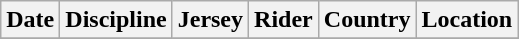<table class="wikitable">
<tr>
<th>Date</th>
<th>Discipline</th>
<th>Jersey</th>
<th>Rider</th>
<th>Country</th>
<th>Location</th>
</tr>
<tr>
</tr>
</table>
